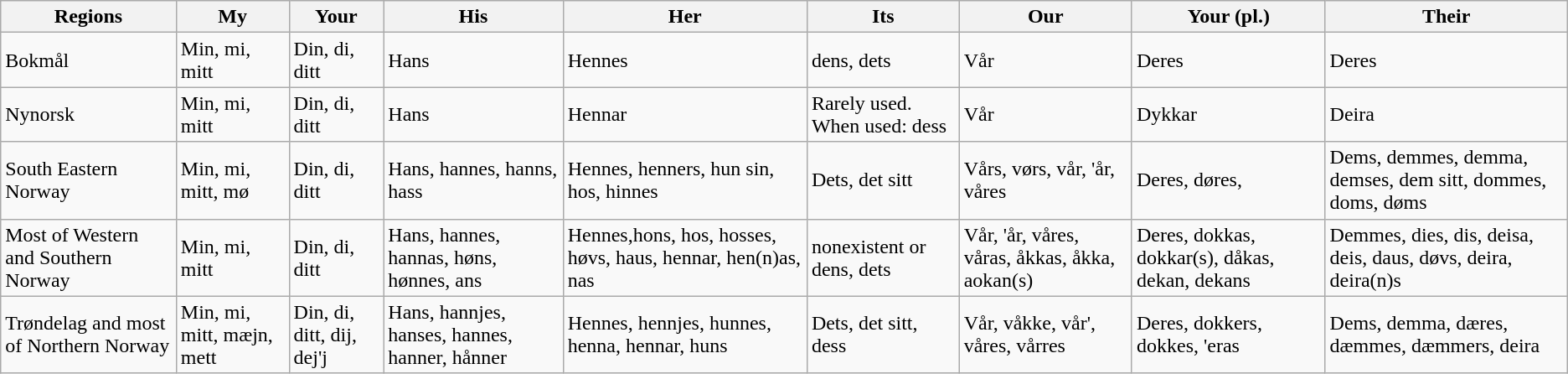<table class="wikitable">
<tr>
<th>Regions</th>
<th>My</th>
<th>Your</th>
<th>His</th>
<th>Her</th>
<th>Its</th>
<th>Our</th>
<th>Your (pl.)</th>
<th>Their</th>
</tr>
<tr>
<td>Bokmål</td>
<td>Min, mi, mitt</td>
<td>Din, di, ditt</td>
<td>Hans</td>
<td>Hennes</td>
<td>dens, dets</td>
<td>Vår</td>
<td>Deres</td>
<td>Deres</td>
</tr>
<tr>
<td>Nynorsk</td>
<td>Min, mi, mitt</td>
<td>Din, di, ditt</td>
<td>Hans</td>
<td>Hennar</td>
<td>Rarely used. When used: dess</td>
<td>Vår</td>
<td>Dykkar</td>
<td>Deira</td>
</tr>
<tr>
<td>South Eastern Norway</td>
<td>Min, mi, mitt, mø</td>
<td>Din, di, ditt</td>
<td>Hans, hannes, hanns, hass</td>
<td>Hennes, henners, hun sin, hos, hinnes</td>
<td>Dets, det sitt</td>
<td>Vårs, vørs, vår, 'år, våres</td>
<td>Deres, døres,</td>
<td>Dems, demmes, demma, demses, dem sitt, dommes, doms, døms</td>
</tr>
<tr>
<td>Most of Western and Southern Norway</td>
<td>Min, mi, mitt</td>
<td>Din, di, ditt</td>
<td>Hans, hannes, hannas, høns, hønnes, ans</td>
<td>Hennes,hons, hos, hosses, høvs, haus, hennar, hen(n)as, nas</td>
<td>nonexistent or dens, dets</td>
<td>Vår, 'år, våres, våras, åkkas, åkka, aokan(s)</td>
<td>Deres, dokkas, dokkar(s), dåkas, dekan, dekans</td>
<td>Demmes, dies, dis, deisa, deis, daus, døvs, deira,<br>deira(n)s</td>
</tr>
<tr>
<td>Trøndelag and most of Northern Norway</td>
<td>Min, mi, mitt, mæjn,  mett</td>
<td>Din, di, ditt, dij, dej'j</td>
<td>Hans, hannjes, hanses, hannes, hanner, hånner</td>
<td>Hennes, hennjes, hunnes, henna, hennar, huns</td>
<td>Dets, det sitt, dess</td>
<td>Vår, våkke, vår', våres, vårres</td>
<td>Deres, dokkers, dokkes, 'eras</td>
<td>Dems, demma, dæres, dæmmes, dæmmers, deira</td>
</tr>
</table>
